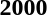<table>
<tr>
<td><strong>2000</strong><br></td>
</tr>
</table>
